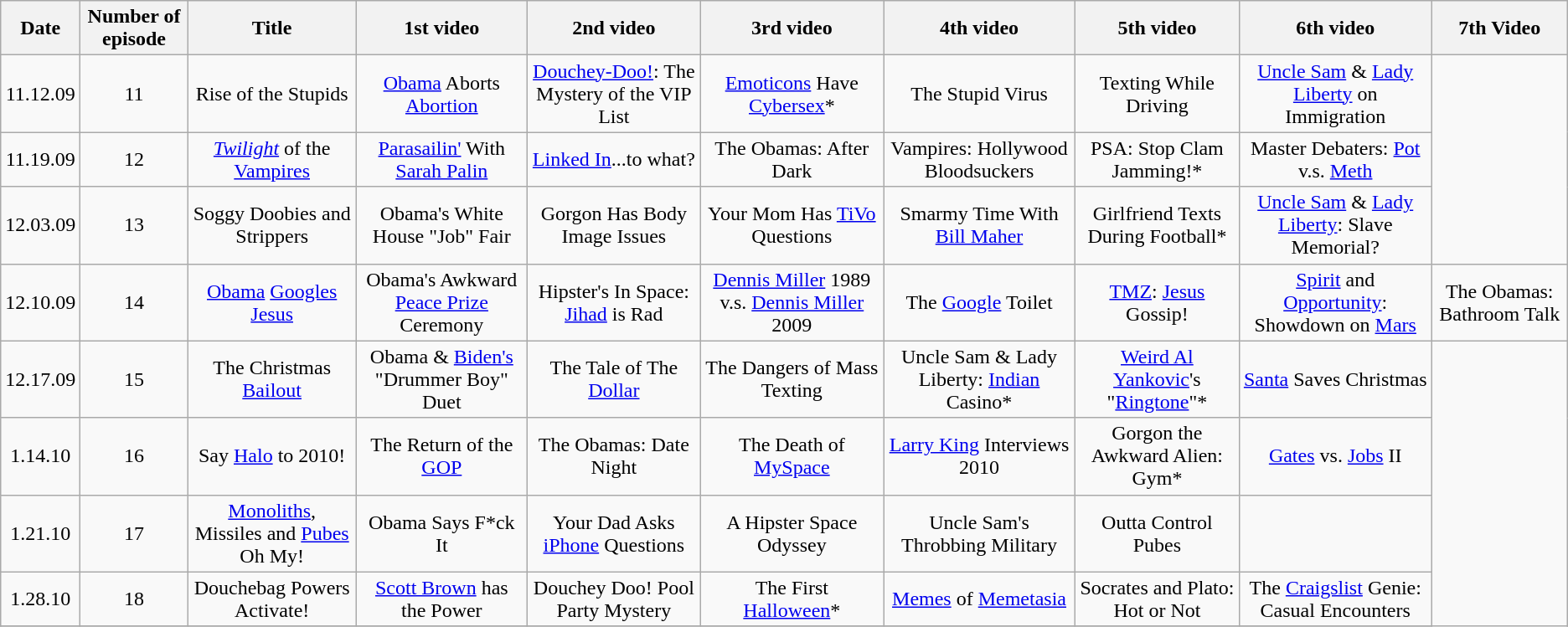<table class="wikitable">
<tr>
<th>Date</th>
<th>Number of episode</th>
<th>Title</th>
<th>1st video</th>
<th>2nd video</th>
<th>3rd video</th>
<th>4th video</th>
<th>5th video</th>
<th>6th video</th>
<th>7th Video</th>
</tr>
<tr>
<td align="center">11.12.09</td>
<td align="center">11</td>
<td align="center">Rise of the Stupids</td>
<td align="center"><a href='#'>Obama</a> Aborts <a href='#'>Abortion</a></td>
<td align="center"><a href='#'>Douchey-Doo!</a>: The Mystery of the VIP List</td>
<td align="center"><a href='#'>Emoticons</a> Have <a href='#'>Cybersex</a>*</td>
<td align="center">The Stupid Virus</td>
<td align="center">Texting While Driving</td>
<td align="center"><a href='#'>Uncle Sam</a> & <a href='#'>Lady Liberty</a> on Immigration</td>
</tr>
<tr>
<td align="center">11.19.09</td>
<td align="center">12</td>
<td align="center"><em><a href='#'>Twilight</a></em> of the <a href='#'>Vampires</a></td>
<td align="center"><a href='#'>Parasailin'</a> With <a href='#'>Sarah Palin</a></td>
<td align="center"><a href='#'>Linked In</a>...to what?</td>
<td align="center">The Obamas: After Dark</td>
<td align="center">Vampires: Hollywood Bloodsuckers</td>
<td align="center">PSA: Stop Clam Jamming!*</td>
<td align="center">Master Debaters: <a href='#'>Pot</a> v.s. <a href='#'>Meth</a></td>
</tr>
<tr>
<td align="center">12.03.09</td>
<td align="center">13</td>
<td align="center">Soggy Doobies and Strippers</td>
<td align="center">Obama's White House "Job" Fair</td>
<td align="center">Gorgon Has Body Image Issues</td>
<td align="center">Your Mom Has <a href='#'>TiVo</a> Questions</td>
<td align="center">Smarmy Time With <a href='#'>Bill Maher</a></td>
<td align="center">Girlfriend Texts During Football*</td>
<td align="center"><a href='#'>Uncle Sam</a> & <a href='#'>Lady Liberty</a>: Slave Memorial?</td>
</tr>
<tr>
<td align="center">12.10.09</td>
<td align="center">14</td>
<td align="center"><a href='#'>Obama</a> <a href='#'>Googles</a> <a href='#'>Jesus</a></td>
<td align="center">Obama's Awkward <a href='#'>Peace Prize</a> Ceremony</td>
<td align="center">Hipster's In Space: <a href='#'>Jihad</a> is Rad</td>
<td align="center"><a href='#'>Dennis Miller</a> 1989 v.s. <a href='#'>Dennis Miller</a> 2009</td>
<td align="center">The <a href='#'>Google</a> Toilet</td>
<td align="center"><a href='#'>TMZ</a>: <a href='#'>Jesus</a> Gossip!</td>
<td align="center"><a href='#'>Spirit</a> and <a href='#'>Opportunity</a>: Showdown on <a href='#'>Mars</a></td>
<td align="center">The Obamas: Bathroom Talk</td>
</tr>
<tr>
<td align="center">12.17.09</td>
<td align="center">15</td>
<td align="center">The Christmas <a href='#'>Bailout</a></td>
<td align="center">Obama & <a href='#'>Biden's</a> "Drummer Boy" Duet</td>
<td align="center">The Tale of The <a href='#'>Dollar</a></td>
<td align="center">The Dangers of Mass Texting</td>
<td align="center">Uncle Sam & Lady Liberty: <a href='#'>Indian</a> Casino*</td>
<td align="center"><a href='#'>Weird Al Yankovic</a>'s "<a href='#'>Ringtone</a>"*</td>
<td align="center"><a href='#'>Santa</a> Saves Christmas</td>
</tr>
<tr>
<td align="center">1.14.10</td>
<td align="center">16</td>
<td align="center">Say <a href='#'>Halo</a> to 2010!</td>
<td align="center">The Return of the <a href='#'>GOP</a></td>
<td align="center">The Obamas: Date Night</td>
<td align="center">The Death of <a href='#'>MySpace</a></td>
<td align="center"><a href='#'>Larry King</a> Interviews 2010</td>
<td align="center">Gorgon the Awkward Alien: Gym*</td>
<td align="center"><a href='#'>Gates</a> vs. <a href='#'>Jobs</a> II</td>
</tr>
<tr>
<td align="center">1.21.10</td>
<td align="center">17</td>
<td align="center"><a href='#'>Monoliths</a>, Missiles and <a href='#'>Pubes</a> Oh My!</td>
<td align="center">Obama Says F*ck It</td>
<td align="center">Your Dad Asks <a href='#'>iPhone</a> Questions</td>
<td align="center">A Hipster Space Odyssey</td>
<td align="center">Uncle Sam's Throbbing Military</td>
<td align="center">Outta Control Pubes</td>
<td align="center"></td>
</tr>
<tr>
<td align="center">1.28.10</td>
<td align="center">18</td>
<td align="center">Douchebag Powers Activate!</td>
<td align="center"><a href='#'>Scott Brown</a> has the Power</td>
<td align="center">Douchey Doo! Pool Party Mystery</td>
<td align="center">The First <a href='#'>Halloween</a>*</td>
<td align="center"><a href='#'>Memes</a> of <a href='#'>Memetasia</a></td>
<td align="center">Socrates and Plato: Hot or Not</td>
<td align="center">The <a href='#'>Craigslist</a> Genie: Casual Encounters</td>
</tr>
<tr>
</tr>
</table>
